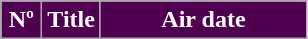<table class=wikitable style="background:#FFFFFF">
<tr style="color:#FFFFFF">
<th style="background:#500050; width:20px">Nº</th>
<th style="background:#500050">Title</th>
<th style="background:#500050; width:130px">Air date<br>
























</th>
</tr>
</table>
